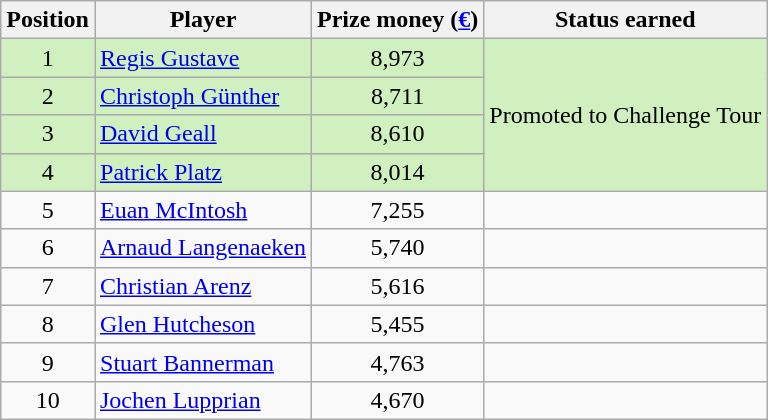<table class=wikitable>
<tr>
<th>Position</th>
<th>Player</th>
<th>Prize money (<a href='#'>€</a>)</th>
<th>Status earned</th>
</tr>
<tr style="background:#D0F0C0;">
<td align=center>1</td>
<td> <a href='#'>Regis Gustave</a></td>
<td align=center>8,973</td>
<td rowspan=4>Promoted to Challenge Tour</td>
</tr>
<tr style="background:#D0F0C0;">
<td align=center>2</td>
<td> <a href='#'>Christoph Günther</a></td>
<td align=center>8,711</td>
</tr>
<tr style="background:#D0F0C0;">
<td align=center>3</td>
<td> <a href='#'>David Geall</a></td>
<td align=center>8,610</td>
</tr>
<tr style="background:#D0F0C0;">
<td align=center>4</td>
<td> <a href='#'>Patrick Platz</a></td>
<td align=center>8,014</td>
</tr>
<tr>
<td align=center>5</td>
<td> <a href='#'>Euan McIntosh</a></td>
<td align=center>7,255</td>
<td></td>
</tr>
<tr>
<td align=center>6</td>
<td> <a href='#'>Arnaud Langenaeken</a></td>
<td align=center>5,740</td>
<td></td>
</tr>
<tr>
<td align=center>7</td>
<td> <a href='#'>Christian Arenz</a></td>
<td align=center>5,616</td>
<td></td>
</tr>
<tr>
<td align=center>8</td>
<td> <a href='#'>Glen Hutcheson</a></td>
<td align=center>5,455</td>
<td></td>
</tr>
<tr>
<td align=center>9</td>
<td> <a href='#'>Stuart Bannerman</a></td>
<td align=center>4,763</td>
<td></td>
</tr>
<tr>
<td align=center>10</td>
<td> <a href='#'>Jochen Lupprian</a></td>
<td align=center>4,670</td>
<td></td>
</tr>
</table>
